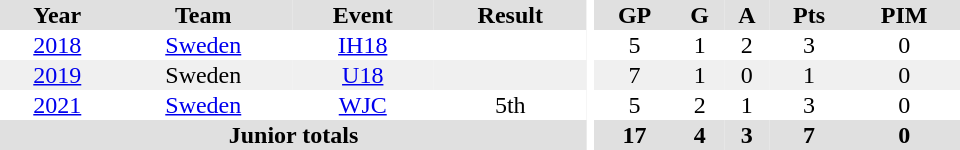<table border="0" cellpadding="1" cellspacing="0" ID="Table3" style="text-align:center; width:40em;">
<tr bgcolor="#e0e0e0">
<th>Year</th>
<th>Team</th>
<th>Event</th>
<th>Result</th>
<th rowspan="99" bgcolor="#ffffff"></th>
<th>GP</th>
<th>G</th>
<th>A</th>
<th>Pts</th>
<th>PIM</th>
</tr>
<tr>
<td><a href='#'>2018</a></td>
<td><a href='#'>Sweden</a></td>
<td><a href='#'>IH18</a></td>
<td></td>
<td>5</td>
<td>1</td>
<td>2</td>
<td>3</td>
<td>0</td>
</tr>
<tr bgcolor="#f0f0f0">
<td><a href='#'>2019</a></td>
<td>Sweden</td>
<td><a href='#'>U18</a></td>
<td></td>
<td>7</td>
<td>1</td>
<td>0</td>
<td>1</td>
<td>0</td>
</tr>
<tr>
<td><a href='#'>2021</a></td>
<td><a href='#'>Sweden</a></td>
<td><a href='#'>WJC</a></td>
<td>5th</td>
<td>5</td>
<td>2</td>
<td>1</td>
<td>3</td>
<td>0</td>
</tr>
<tr bgcolor="#e0e0e0">
<th colspan="4">Junior totals</th>
<th>17</th>
<th>4</th>
<th>3</th>
<th>7</th>
<th>0</th>
</tr>
</table>
